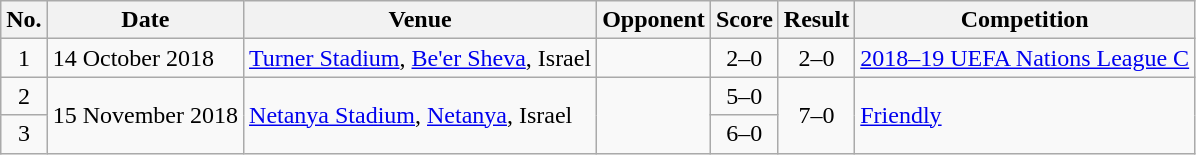<table class="wikitable sortable">
<tr>
<th scope="col">No.</th>
<th scope="col">Date</th>
<th scope="col">Venue</th>
<th scope="col">Opponent</th>
<th scope="col">Score</th>
<th scope="col">Result</th>
<th scope="col">Competition</th>
</tr>
<tr>
<td align="center">1</td>
<td>14 October 2018</td>
<td><a href='#'>Turner Stadium</a>, <a href='#'>Be'er Sheva</a>, Israel</td>
<td></td>
<td align="center">2–0</td>
<td align="center">2–0</td>
<td><a href='#'>2018–19 UEFA Nations League C</a></td>
</tr>
<tr>
<td align="center">2</td>
<td rowspan="2">15 November 2018</td>
<td rowspan="2"><a href='#'>Netanya Stadium</a>, <a href='#'>Netanya</a>, Israel</td>
<td rowspan="2"></td>
<td align="center">5–0</td>
<td rowspan="2" align="center">7–0</td>
<td rowspan="2"><a href='#'>Friendly</a></td>
</tr>
<tr>
<td align="center">3</td>
<td align="center">6–0</td>
</tr>
</table>
